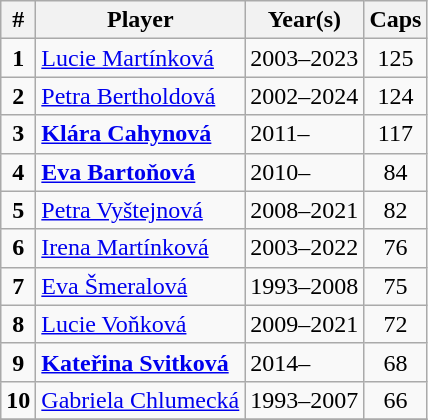<table class="wikitable sortable">
<tr>
<th width=>#</th>
<th width=>Player</th>
<th width=>Year(s)</th>
<th width=>Caps</th>
</tr>
<tr>
<td align=center><strong>1</strong></td>
<td><a href='#'>Lucie Martínková</a></td>
<td>2003–2023</td>
<td align=center>125</td>
</tr>
<tr>
<td align=center><strong>2</strong></td>
<td><a href='#'>Petra Bertholdová</a></td>
<td>2002–2024</td>
<td align=center>124</td>
</tr>
<tr>
<td align=center><strong>3</strong></td>
<td><strong><a href='#'>Klára Cahynová</a></strong></td>
<td>2011–</td>
<td align=center>117</td>
</tr>
<tr>
<td align=center><strong>4</strong></td>
<td><strong><a href='#'>Eva Bartoňová</a></strong></td>
<td>2010–</td>
<td align=center>84</td>
</tr>
<tr>
<td align=center><strong>5</strong></td>
<td><a href='#'>Petra Vyštejnová</a></td>
<td>2008–2021</td>
<td align=center>82</td>
</tr>
<tr>
<td align=center><strong>6</strong></td>
<td><a href='#'>Irena Martínková</a></td>
<td>2003–2022</td>
<td align=center>76</td>
</tr>
<tr>
<td align=center><strong>7</strong></td>
<td><a href='#'>Eva Šmeralová</a></td>
<td>1993–2008</td>
<td align=center>75</td>
</tr>
<tr>
<td align=center><strong>8</strong></td>
<td><a href='#'>Lucie Voňková</a></td>
<td>2009–2021</td>
<td align=center>72</td>
</tr>
<tr>
<td align=center><strong>9</strong></td>
<td><strong><a href='#'>Kateřina Svitková</a></strong></td>
<td>2014–</td>
<td align=center>68</td>
</tr>
<tr>
<td align=center><strong>10</strong></td>
<td><a href='#'>Gabriela Chlumecká</a></td>
<td>1993–2007</td>
<td align=center>66</td>
</tr>
<tr>
</tr>
</table>
